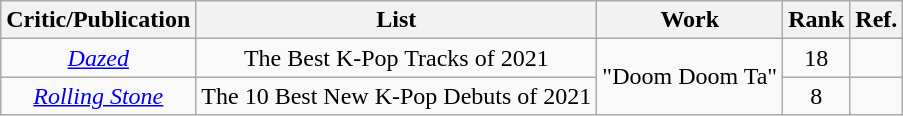<table class="sortable wikitable" style="text-align:center">
<tr>
<th>Critic/Publication</th>
<th>List</th>
<th>Work</th>
<th>Rank</th>
<th class="unsortable">Ref.</th>
</tr>
<tr>
<td><em><a href='#'>Dazed</a></em></td>
<td>The Best K-Pop Tracks of 2021</td>
<td rowspan="2">"Doom Doom Ta"</td>
<td>18</td>
<td></td>
</tr>
<tr>
<td><em><a href='#'>Rolling Stone</a></em></td>
<td>The 10 Best New K-Pop Debuts of 2021</td>
<td>8</td>
<td></td>
</tr>
</table>
